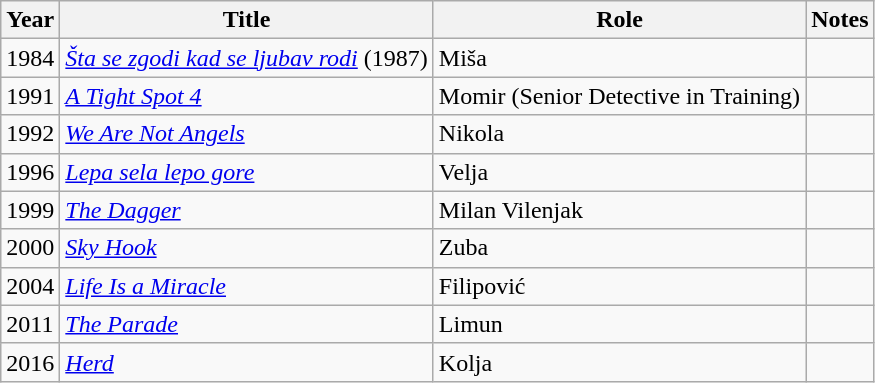<table class="wikitable sortable">
<tr>
<th>Year</th>
<th>Title</th>
<th>Role</th>
<th class="unsortable">Notes</th>
</tr>
<tr>
<td>1984</td>
<td><em><a href='#'>Šta se zgodi kad se ljubav rodi</a></em> (1987)</td>
<td>Miša</td>
<td></td>
</tr>
<tr>
<td>1991</td>
<td><em><a href='#'>A Tight Spot 4</a></em></td>
<td>Momir (Senior Detective in Training)</td>
<td></td>
</tr>
<tr>
<td>1992</td>
<td><em><a href='#'>We Are Not Angels</a></em></td>
<td>Nikola</td>
<td></td>
</tr>
<tr>
<td>1996</td>
<td><em><a href='#'>Lepa sela lepo gore</a></em></td>
<td>Velja</td>
<td></td>
</tr>
<tr>
<td>1999</td>
<td><em><a href='#'>The Dagger</a></em></td>
<td>Milan Vilenjak</td>
</tr>
<tr>
<td>2000</td>
<td><em><a href='#'>Sky Hook</a></em></td>
<td>Zuba</td>
<td></td>
</tr>
<tr>
<td>2004</td>
<td><em><a href='#'>Life Is a Miracle</a></em></td>
<td>Filipović</td>
<td></td>
</tr>
<tr>
<td>2011</td>
<td><em><a href='#'>The Parade</a></em></td>
<td>Limun</td>
<td></td>
</tr>
<tr>
<td>2016</td>
<td><em><a href='#'>Herd</a></em></td>
<td>Kolja</td>
<td></td>
</tr>
</table>
